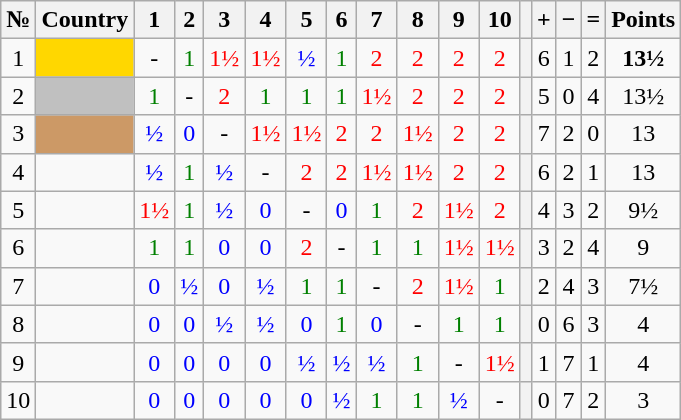<table class="wikitable" style="text-align:center">
<tr>
<th>№</th>
<th>Country</th>
<th>1</th>
<th>2</th>
<th>3</th>
<th>4</th>
<th>5</th>
<th>6</th>
<th>7</th>
<th>8</th>
<th>9</th>
<th>10</th>
<th></th>
<th>+</th>
<th>−</th>
<th>=</th>
<th>Points</th>
</tr>
<tr>
<td>1</td>
<td align=left bgcolor="gold"></td>
<td>-</td>
<td style="color:green;">1</td>
<td style="color:red;">1½</td>
<td style="color:red;">1½</td>
<td style="color:blue;">½</td>
<td style="color:green;">1</td>
<td style="color:red;">2</td>
<td style="color:red;">2</td>
<td style="color:red;">2</td>
<td style="color:red;">2</td>
<th></th>
<td>6</td>
<td>1</td>
<td>2</td>
<td><strong>13½</strong></td>
</tr>
<tr>
<td>2</td>
<td align=left bgcolor="silver"></td>
<td style="color:green;">1</td>
<td>-</td>
<td style="color:red;">2</td>
<td style="color:green;">1</td>
<td style="color:green;">1</td>
<td style="color:green;">1</td>
<td style="color:red;">1½</td>
<td style="color:red;">2</td>
<td style="color:red;">2</td>
<td style="color:red;">2</td>
<th></th>
<td>5</td>
<td>0</td>
<td>4</td>
<td>13½</td>
</tr>
<tr>
<td>3</td>
<td align=left bgcolor="CC9966"></td>
<td style="color:blue;">½</td>
<td style="color:blue;">0</td>
<td>-</td>
<td style="color:red;">1½</td>
<td style="color:red;">1½</td>
<td style="color:red;">2</td>
<td style="color:red;">2</td>
<td style="color:red;">1½</td>
<td style="color:red;">2</td>
<td style="color:red;">2</td>
<th></th>
<td>7</td>
<td>2</td>
<td>0</td>
<td>13</td>
</tr>
<tr>
<td>4</td>
<td style="text-align: left"></td>
<td style="color:blue;">½</td>
<td style="color:green;">1</td>
<td style="color:blue;">½</td>
<td>-</td>
<td style="color:red;">2</td>
<td style="color:red;">2</td>
<td style="color:red;">1½</td>
<td style="color:red;">1½</td>
<td style="color:red;">2</td>
<td style="color:red;">2</td>
<th></th>
<td>6</td>
<td>2</td>
<td>1</td>
<td>13</td>
</tr>
<tr>
<td>5</td>
<td style="text-align: left"></td>
<td style="color:red;">1½</td>
<td style="color:green;">1</td>
<td style="color:blue;">½</td>
<td style="color:blue;">0</td>
<td>-</td>
<td style="color:blue;">0</td>
<td style="color:green;">1</td>
<td style="color:red;">2</td>
<td style="color:red;">1½</td>
<td style="color:red;">2</td>
<th></th>
<td>4</td>
<td>3</td>
<td>2</td>
<td>9½</td>
</tr>
<tr>
<td>6</td>
<td style="text-align: left"></td>
<td style="color:green;">1</td>
<td style="color:green;">1</td>
<td style="color:blue;">0</td>
<td style="color:blue;">0</td>
<td style="color:red;">2</td>
<td>-</td>
<td style="color:green;">1</td>
<td style="color:green;">1</td>
<td style="color:red;">1½</td>
<td style="color:red;">1½</td>
<th></th>
<td>3</td>
<td>2</td>
<td>4</td>
<td>9</td>
</tr>
<tr>
<td>7</td>
<td style="text-align: left"></td>
<td style="color:blue;">0</td>
<td style="color:blue;">½</td>
<td style="color:blue;">0</td>
<td style="color:blue;">½</td>
<td style="color:green;">1</td>
<td style="color:green;">1</td>
<td>-</td>
<td style="color:red;">2</td>
<td style="color:red;">1½</td>
<td style="color:green;">1</td>
<th></th>
<td>2</td>
<td>4</td>
<td>3</td>
<td>7½</td>
</tr>
<tr>
<td>8</td>
<td style="text-align: left"></td>
<td style="color:blue;">0</td>
<td style="color:blue;">0</td>
<td style="color:blue;">½</td>
<td style="color:blue;">½</td>
<td style="color:blue;">0</td>
<td style="color:green;">1</td>
<td style="color:blue;">0</td>
<td>-</td>
<td style="color:green;">1</td>
<td style="color:green;">1</td>
<th></th>
<td>0</td>
<td>6</td>
<td>3</td>
<td>4</td>
</tr>
<tr>
<td>9</td>
<td style="text-align: left"></td>
<td style="color:blue;">0</td>
<td style="color:blue;">0</td>
<td style="color:blue;">0</td>
<td style="color:blue;">0</td>
<td style="color:blue;">½</td>
<td style="color:blue;">½</td>
<td style="color:blue;">½</td>
<td style="color:green;">1</td>
<td>-</td>
<td style="color:red;">1½</td>
<th></th>
<td>1</td>
<td>7</td>
<td>1</td>
<td>4</td>
</tr>
<tr>
<td>10</td>
<td style="text-align: left"></td>
<td style="color:blue;">0</td>
<td style="color:blue;">0</td>
<td style="color:blue;">0</td>
<td style="color:blue;">0</td>
<td style="color:blue;">0</td>
<td style="color:blue;">½</td>
<td style="color:green;">1</td>
<td style="color:green;">1</td>
<td style="color:blue;">½</td>
<td>-</td>
<th></th>
<td>0</td>
<td>7</td>
<td>2</td>
<td>3</td>
</tr>
</table>
